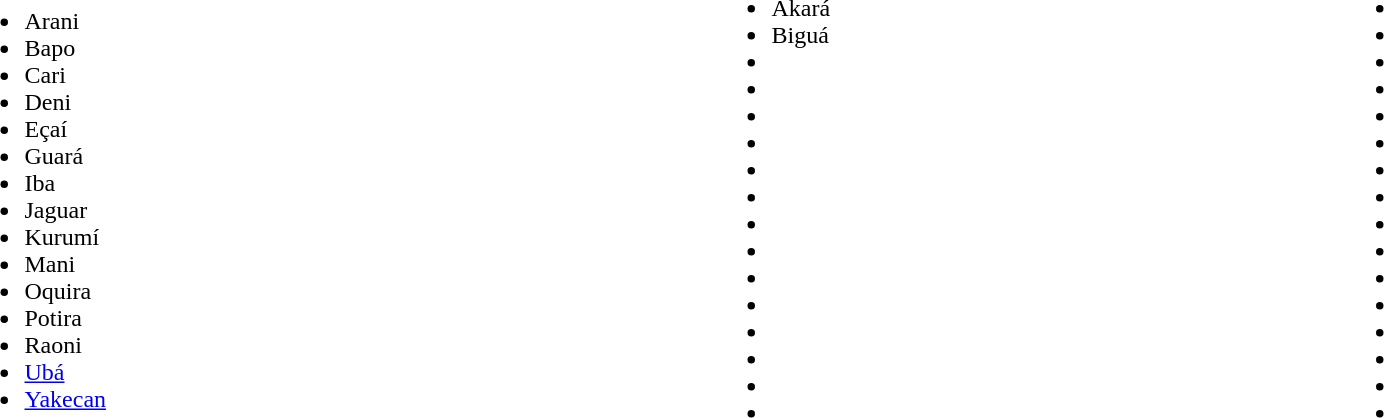<table style="width:90%;">
<tr>
<td><br><ul><li>Arani</li><li>Bapo</li><li>Cari</li><li>Deni</li><li>Eçaí</li><li>Guará</li><li>Iba</li><li>Jaguar</li><li>Kurumí</li><li>Mani</li><li>Oquira</li><li>Potira</li><li>Raoni</li><li><a href='#'>Ubá</a></li><li><a href='#'>Yakecan</a></li></ul></td>
<td><br><ul><li>Akará</li><li>Biguá</li><li></li><li></li><li></li><li></li><li></li><li></li><li></li><li></li><li></li><li></li><li></li><li></li><li></li><li></li></ul></td>
<td><br><ul><li></li><li></li><li></li><li></li><li></li><li></li><li></li><li></li><li></li><li></li><li></li><li></li><li></li><li></li><li></li><li></li></ul></td>
</tr>
</table>
